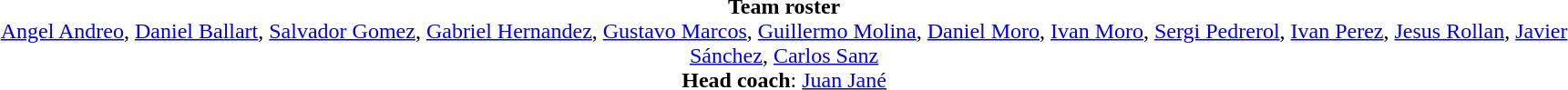<table width=95%>
<tr align=center>
<td></td>
<td><strong>Team roster</strong> <br><a href='#'>Angel Andreo</a>, <a href='#'>Daniel Ballart</a>, <a href='#'>Salvador Gomez</a>, <a href='#'>Gabriel Hernandez</a>, <a href='#'>Gustavo Marcos</a>, <a href='#'>Guillermo Molina</a>, <a href='#'>Daniel Moro</a>, <a href='#'>Ivan Moro</a>, <a href='#'>Sergi Pedrerol</a>, <a href='#'>Ivan Perez</a>, <a href='#'>Jesus Rollan</a>, <a href='#'>Javier Sánchez</a>, <a href='#'>Carlos Sanz</a><br> <strong>Head coach</strong>: <a href='#'>Juan Jané</a></td>
</tr>
</table>
